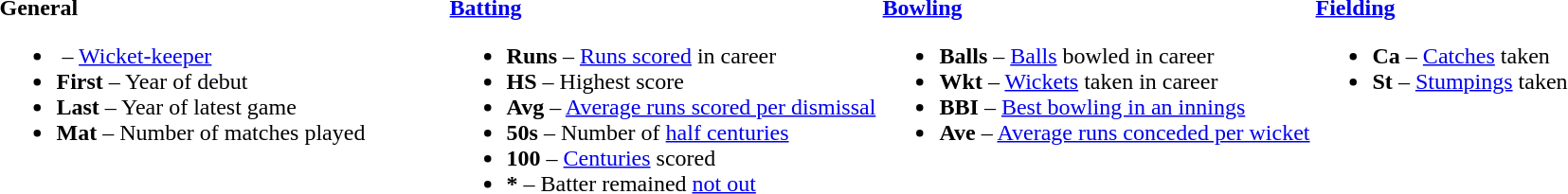<table>
<tr>
<td valign="top" style="width:26%"><br><strong>General</strong><ul><li> – <a href='#'>Wicket-keeper</a></li><li><strong>First</strong> – Year of debut</li><li><strong>Last</strong> – Year of latest game</li><li><strong>Mat</strong> – Number of matches played</li></ul></td>
<td valign="top" style="width:25%"><br><strong><a href='#'>Batting</a></strong><ul><li><strong>Runs</strong> – <a href='#'>Runs scored</a> in career</li><li><strong>HS</strong> – Highest score</li><li><strong>Avg</strong> – <a href='#'>Average runs scored per dismissal</a></li><li><strong>50s</strong> – Number of <a href='#'>half centuries</a></li><li><strong>100</strong> – <a href='#'>Centuries</a> scored</li><li><strong>*</strong> – Batter remained <a href='#'>not out</a></li></ul></td>
<td valign="top" style="width:25%"><br><strong><a href='#'>Bowling</a></strong><ul><li><strong>Balls</strong> – <a href='#'>Balls</a> bowled in career</li><li><strong>Wkt</strong> – <a href='#'>Wickets</a> taken in career</li><li><strong>BBI</strong> – <a href='#'>Best bowling in an innings</a></li><li><strong>Ave</strong> – <a href='#'>Average runs conceded per wicket</a></li></ul></td>
<td valign="top" style="width:24%"><br><strong><a href='#'>Fielding</a></strong><ul><li><strong>Ca</strong> – <a href='#'>Catches</a> taken</li><li><strong>St</strong> – <a href='#'>Stumpings</a> taken</li></ul></td>
</tr>
</table>
